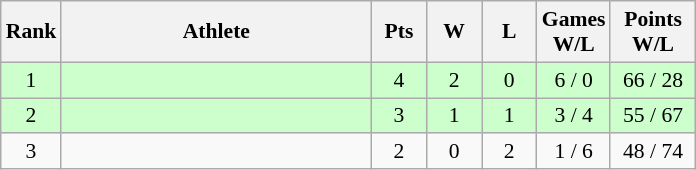<table class="wikitable" style="text-align: center; font-size:90% ">
<tr>
<th width="20">Rank</th>
<th width="200">Athlete</th>
<th width="30">Pts</th>
<th width="30">W</th>
<th width="30">L</th>
<th width="40">Games<br>W/L</th>
<th width="50">Points<br>W/L</th>
</tr>
<tr bgcolor=#ccffcc>
<td>1</td>
<td align=left></td>
<td>4</td>
<td>2</td>
<td>0</td>
<td>6 / 0</td>
<td>66 / 28</td>
</tr>
<tr bgcolor=#ccffcc>
<td>2</td>
<td align=left></td>
<td>3</td>
<td>1</td>
<td>1</td>
<td>3 / 4</td>
<td>55 / 67</td>
</tr>
<tr>
<td>3</td>
<td align=left></td>
<td>2</td>
<td>0</td>
<td>2</td>
<td>1 / 6</td>
<td>48 / 74</td>
</tr>
</table>
